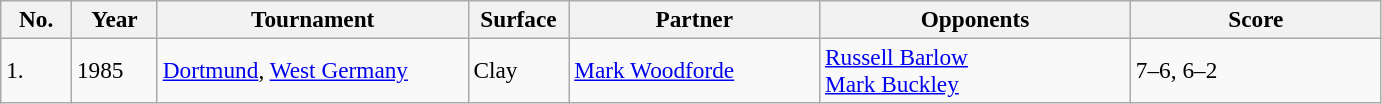<table class="sortable wikitable" style=font-size:97%>
<tr>
<th width=40>No.</th>
<th width=50>Year</th>
<th width=200>Tournament</th>
<th width=60>Surface</th>
<th width=160>Partner</th>
<th width=200>Opponents</th>
<th width=160>Score</th>
</tr>
<tr>
<td>1.</td>
<td>1985</td>
<td><a href='#'>Dortmund</a>, <a href='#'>West Germany</a></td>
<td>Clay</td>
<td> <a href='#'>Mark Woodforde</a></td>
<td> <a href='#'>Russell Barlow</a><br> <a href='#'>Mark Buckley</a></td>
<td>7–6, 6–2</td>
</tr>
</table>
